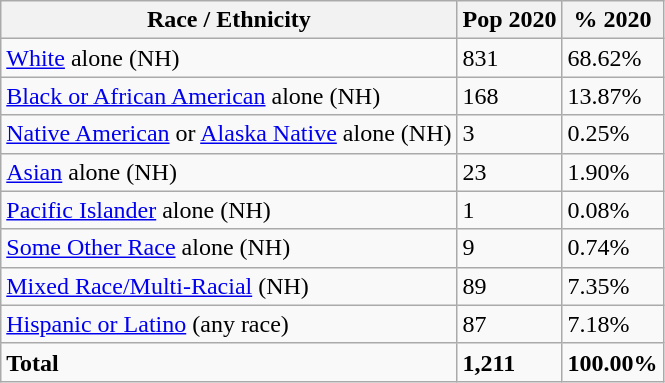<table class="wikitable">
<tr>
<th>Race / Ethnicity</th>
<th>Pop 2020</th>
<th>% 2020</th>
</tr>
<tr>
<td><a href='#'>White</a> alone (NH)</td>
<td>831</td>
<td>68.62%</td>
</tr>
<tr>
<td><a href='#'>Black or African American</a> alone (NH)</td>
<td>168</td>
<td>13.87%</td>
</tr>
<tr>
<td><a href='#'>Native American</a> or <a href='#'>Alaska Native</a> alone (NH)</td>
<td>3</td>
<td>0.25%</td>
</tr>
<tr>
<td><a href='#'>Asian</a> alone (NH)</td>
<td>23</td>
<td>1.90%</td>
</tr>
<tr>
<td><a href='#'>Pacific Islander</a> alone (NH)</td>
<td>1</td>
<td>0.08%</td>
</tr>
<tr>
<td><a href='#'>Some Other Race</a> alone (NH)</td>
<td>9</td>
<td>0.74%</td>
</tr>
<tr>
<td><a href='#'>Mixed Race/Multi-Racial</a> (NH)</td>
<td>89</td>
<td>7.35%</td>
</tr>
<tr>
<td><a href='#'>Hispanic or Latino</a> (any race)</td>
<td>87</td>
<td>7.18%</td>
</tr>
<tr>
<td><strong>Total</strong></td>
<td><strong>1,211</strong></td>
<td><strong>100.00%</strong></td>
</tr>
</table>
